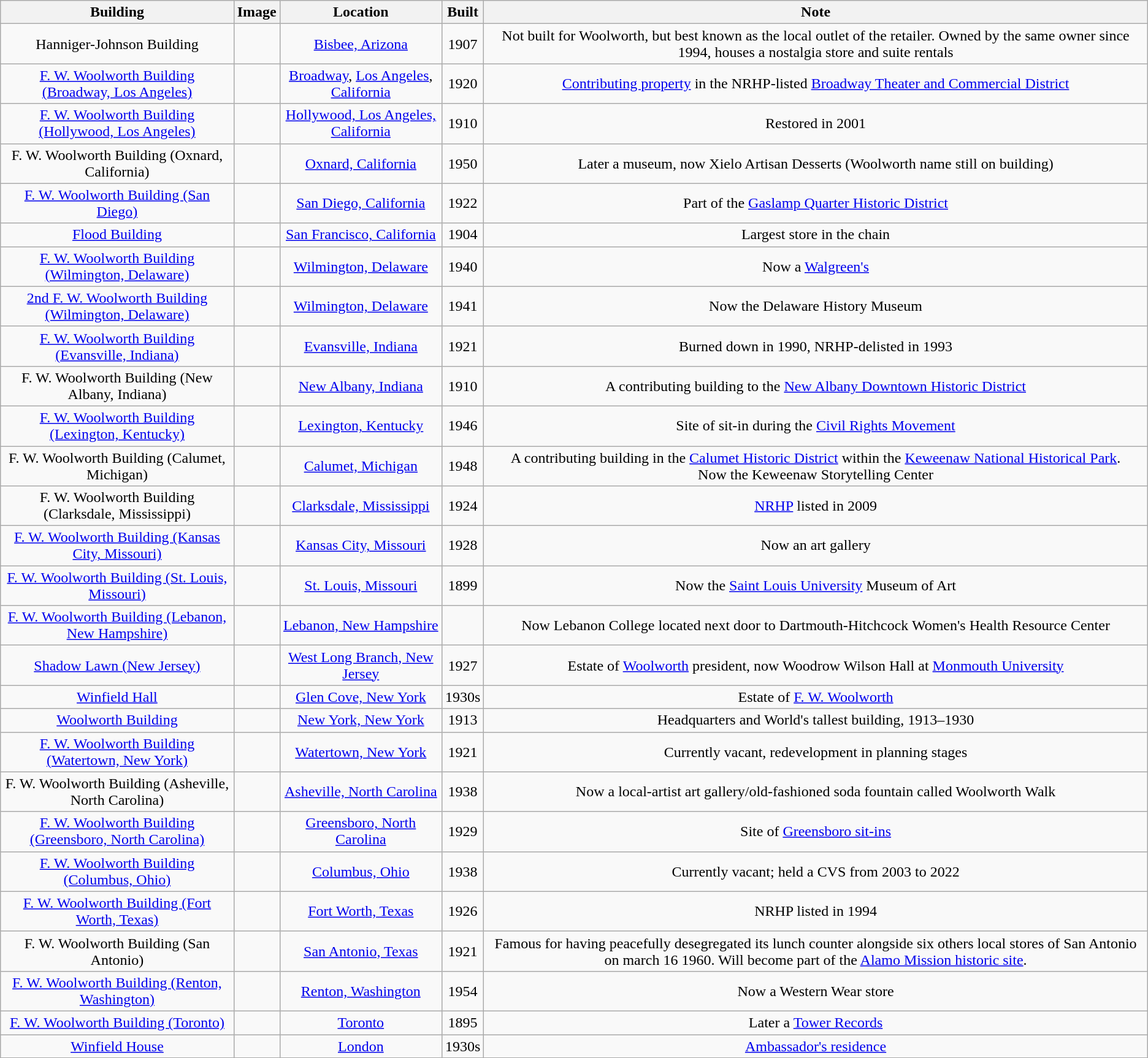<table class="wikitable sortable" style="text-align:center;">
<tr>
<th>Building</th>
<th>Image</th>
<th>Location</th>
<th>Built</th>
<th>Note</th>
</tr>
<tr>
<td>Hanniger-Johnson Building</td>
<td></td>
<td><a href='#'>Bisbee, Arizona</a><br><small></small></td>
<td>1907</td>
<td>Not built for Woolworth, but best known as the local outlet of the retailer. Owned by the same owner since 1994, houses a nostalgia store and suite rentals</td>
</tr>
<tr>
<td><a href='#'>F. W. Woolworth Building (Broadway, Los Angeles)</a></td>
<td></td>
<td><a href='#'>Broadway</a>, <a href='#'>Los Angeles</a>, <a href='#'>California</a><br><small></small></td>
<td>1920</td>
<td><a href='#'>Contributing property</a> in the NRHP-listed <a href='#'>Broadway Theater and Commercial District</a></td>
</tr>
<tr>
<td><a href='#'>F. W. Woolworth Building (Hollywood, Los Angeles)</a></td>
<td></td>
<td><a href='#'>Hollywood, Los Angeles, California</a><br><small></small></td>
<td>1910</td>
<td>Restored in 2001</td>
</tr>
<tr>
<td>F. W. Woolworth Building (Oxnard, California)</td>
<td></td>
<td><a href='#'>Oxnard, California</a><br><small></small></td>
<td>1950</td>
<td>Later a museum, now Xielo Artisan Desserts (Woolworth name still on building)</td>
</tr>
<tr>
<td><a href='#'>F. W. Woolworth Building (San Diego)</a></td>
<td></td>
<td><a href='#'>San Diego, California</a><br><small></small></td>
<td>1922</td>
<td>Part of the <a href='#'>Gaslamp Quarter Historic District</a></td>
</tr>
<tr>
<td><a href='#'>Flood Building</a></td>
<td></td>
<td><a href='#'>San Francisco, California</a><br><small></small></td>
<td>1904</td>
<td>Largest store in the chain</td>
</tr>
<tr>
<td><a href='#'>F. W. Woolworth Building (Wilmington, Delaware)</a></td>
<td></td>
<td><a href='#'>Wilmington, Delaware</a><br><small></small></td>
<td>1940</td>
<td>Now a <a href='#'>Walgreen's</a></td>
</tr>
<tr>
<td><a href='#'>2nd F. W. Woolworth Building (Wilmington, Delaware)</a></td>
<td></td>
<td><a href='#'>Wilmington, Delaware</a><br><small></small></td>
<td>1941</td>
<td>Now the Delaware History Museum</td>
</tr>
<tr>
<td><a href='#'>F. W. Woolworth Building (Evansville, Indiana)</a></td>
<td></td>
<td><a href='#'>Evansville, Indiana</a><br><small></small></td>
<td>1921</td>
<td>Burned down in 1990, NRHP-delisted in 1993</td>
</tr>
<tr>
<td>F. W. Woolworth Building (New Albany, Indiana)</td>
<td></td>
<td><a href='#'>New Albany, Indiana</a></td>
<td>1910</td>
<td>A contributing building to the <a href='#'>New Albany Downtown Historic District</a></td>
</tr>
<tr>
<td><a href='#'>F. W. Woolworth Building (Lexington, Kentucky)</a></td>
<td></td>
<td><a href='#'>Lexington, Kentucky</a><br><small></small></td>
<td>1946</td>
<td>Site of sit-in during the <a href='#'>Civil Rights Movement</a></td>
</tr>
<tr>
<td>F. W. Woolworth Building (Calumet, Michigan)</td>
<td></td>
<td><a href='#'>Calumet, Michigan</a></td>
<td>1948</td>
<td>A contributing building in the <a href='#'>Calumet Historic District</a> within the <a href='#'>Keweenaw National Historical Park</a>.<br>Now the Keweenaw Storytelling Center</td>
</tr>
<tr>
<td>F. W. Woolworth Building (Clarksdale, Mississippi)</td>
<td></td>
<td><a href='#'>Clarksdale, Mississippi</a><br><small></small></td>
<td>1924</td>
<td><a href='#'>NRHP</a> listed in 2009</td>
</tr>
<tr>
<td><a href='#'>F. W. Woolworth Building (Kansas City, Missouri)</a></td>
<td></td>
<td><a href='#'>Kansas City, Missouri</a><br><small></small></td>
<td>1928</td>
<td>Now an art gallery</td>
</tr>
<tr>
<td><a href='#'>F. W. Woolworth Building (St. Louis, Missouri)</a></td>
<td></td>
<td><a href='#'>St. Louis, Missouri</a><br><small></small></td>
<td>1899</td>
<td>Now the <a href='#'>Saint Louis University</a> Museum of Art</td>
</tr>
<tr>
<td><a href='#'>F. W. Woolworth Building (Lebanon, New Hampshire)</a></td>
<td></td>
<td><a href='#'>Lebanon, New Hampshire</a><br><small></small></td>
<td></td>
<td>Now Lebanon College located next door to Dartmouth-Hitchcock Women's Health Resource Center</td>
</tr>
<tr>
<td><a href='#'>Shadow Lawn (New Jersey)</a></td>
<td></td>
<td><a href='#'>West Long Branch, New Jersey</a><br><small></small></td>
<td>1927</td>
<td>Estate of <a href='#'>Woolworth</a> president, now Woodrow Wilson Hall at <a href='#'>Monmouth University</a></td>
</tr>
<tr>
<td><a href='#'>Winfield Hall</a></td>
<td></td>
<td><a href='#'>Glen Cove, New York</a><br><small></small></td>
<td>1930s</td>
<td>Estate of <a href='#'>F. W. Woolworth</a></td>
</tr>
<tr>
<td><a href='#'>Woolworth Building</a></td>
<td></td>
<td><a href='#'>New York, New York</a><br><small></small></td>
<td>1913</td>
<td>Headquarters and World's tallest building, 1913–1930</td>
</tr>
<tr>
<td><a href='#'>F. W. Woolworth Building (Watertown, New York)</a></td>
<td></td>
<td><a href='#'>Watertown, New York</a><br><small></small></td>
<td>1921</td>
<td>Currently vacant, redevelopment in planning stages</td>
</tr>
<tr>
<td>F. W. Woolworth Building (Asheville, North Carolina)</td>
<td></td>
<td><a href='#'>Asheville, North Carolina</a><br><small></small></td>
<td>1938</td>
<td>Now a local-artist art gallery/old-fashioned soda fountain called Woolworth Walk</td>
</tr>
<tr>
<td><a href='#'>F. W. Woolworth Building (Greensboro, North Carolina)</a></td>
<td></td>
<td><a href='#'>Greensboro, North Carolina</a><br><small></small></td>
<td>1929</td>
<td>Site of <a href='#'>Greensboro sit-ins</a></td>
</tr>
<tr>
<td><a href='#'>F. W. Woolworth Building (Columbus, Ohio)</a></td>
<td></td>
<td><a href='#'>Columbus, Ohio</a><br><small></small></td>
<td>1938</td>
<td>Currently vacant; held a CVS from 2003 to 2022</td>
</tr>
<tr>
<td><a href='#'>F. W. Woolworth Building (Fort Worth, Texas)</a></td>
<td></td>
<td><a href='#'>Fort Worth, Texas</a><br><small></small></td>
<td>1926</td>
<td>NRHP listed in 1994</td>
</tr>
<tr>
<td>F. W. Woolworth Building (San Antonio)</td>
<td></td>
<td><a href='#'>San Antonio, Texas</a></td>
<td>1921</td>
<td>Famous for having peacefully desegregated its lunch counter alongside six others local stores of San Antonio on march 16 1960. Will become part of the <a href='#'>Alamo Mission historic site</a>.</td>
</tr>
<tr>
<td><a href='#'>F. W. Woolworth Building (Renton, Washington)</a></td>
<td></td>
<td><a href='#'>Renton, Washington</a><br><small></small></td>
<td>1954</td>
<td>Now a Western Wear store</td>
</tr>
<tr>
<td><a href='#'>F. W. Woolworth Building (Toronto)</a></td>
<td></td>
<td><a href='#'>Toronto</a><br><small></small></td>
<td>1895</td>
<td>Later a <a href='#'>Tower Records</a></td>
</tr>
<tr>
<td><a href='#'>Winfield House</a></td>
<td></td>
<td><a href='#'>London</a><br><small></small></td>
<td>1930s</td>
<td><a href='#'>Ambassador's residence</a></td>
</tr>
<tr>
</tr>
</table>
